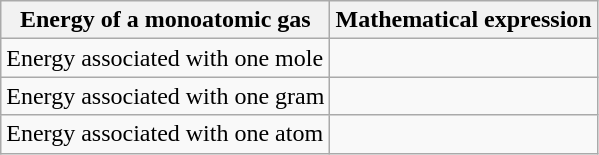<table class="wikitable">
<tr>
<th>Energy of a monoatomic gas</th>
<th>Mathematical expression</th>
</tr>
<tr>
<td>Energy associated with one mole</td>
<td></td>
</tr>
<tr>
<td>Energy associated with one gram</td>
<td></td>
</tr>
<tr>
<td>Energy associated with one atom</td>
<td></td>
</tr>
</table>
